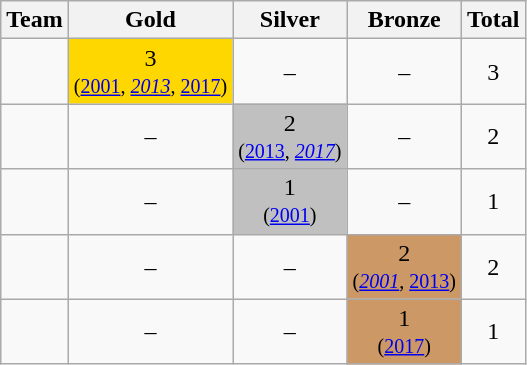<table class="wikitable" style="text-align: center;">
<tr>
<th>Team</th>
<th>Gold</th>
<th>Silver</th>
<th>Bronze</th>
<th>Total</th>
</tr>
<tr>
<td align=left><strong></strong></td>
<td style="background:gold">3<br><small>(<a href='#'>2001</a>, <em><a href='#'>2013</a></em>, <a href='#'>2017</a>)</small></td>
<td>–</td>
<td>–</td>
<td>3</td>
</tr>
<tr>
<td align=left></td>
<td>–</td>
<td style="background:silver">2<br><small>(<a href='#'>2013</a>, <em><a href='#'>2017</a></em>)</small></td>
<td>–</td>
<td>2</td>
</tr>
<tr>
<td align=left></td>
<td>–</td>
<td style="background:silver">1<br><small>(<a href='#'>2001</a>)</small></td>
<td>–</td>
<td>1</td>
</tr>
<tr>
<td align=left></td>
<td>–</td>
<td>–</td>
<td style="background:#c96">2<br><small>(<em><a href='#'>2001</a></em>, <a href='#'>2013</a>)</small></td>
<td>2</td>
</tr>
<tr>
<td align=left></td>
<td>–</td>
<td>–</td>
<td style="background:#c96">1<br><small>(<a href='#'>2017</a>)</small></td>
<td>1</td>
</tr>
</table>
